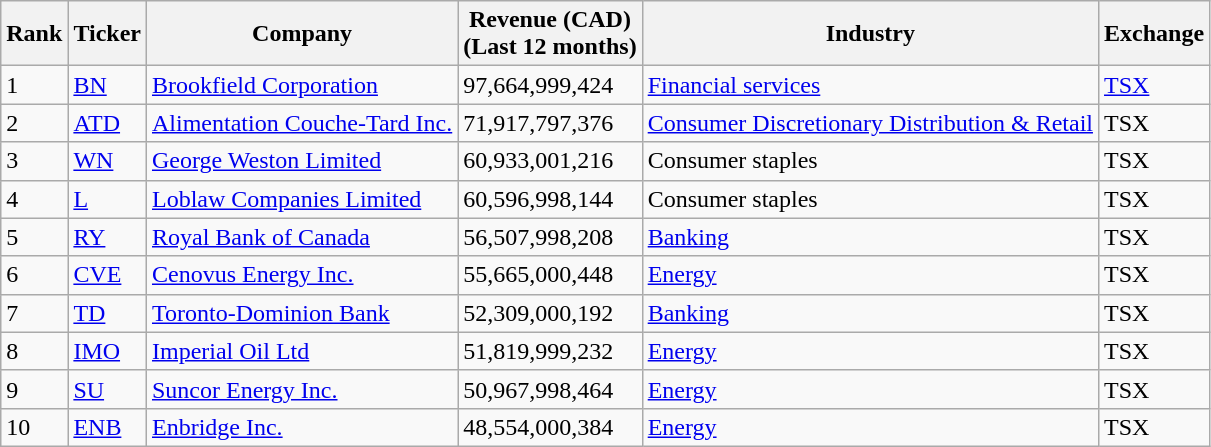<table class="wikitable sortable">
<tr>
<th>Rank</th>
<th>Ticker</th>
<th>Company</th>
<th>Revenue (CAD)<br>(Last 12 months)</th>
<th>Industry</th>
<th>Exchange</th>
</tr>
<tr>
<td>1</td>
<td><a href='#'>BN</a></td>
<td><a href='#'>Brookfield Corporation</a></td>
<td>97,664,999,424</td>
<td><a href='#'>Financial services</a></td>
<td><a href='#'>TSX</a></td>
</tr>
<tr>
<td>2</td>
<td><a href='#'>ATD</a></td>
<td><a href='#'>Alimentation Couche-Tard Inc.</a></td>
<td>71,917,797,376</td>
<td><a href='#'>Consumer Discretionary Distribution & Retail</a></td>
<td>TSX</td>
</tr>
<tr>
<td>3</td>
<td><a href='#'>WN</a></td>
<td><a href='#'>George Weston Limited</a></td>
<td>60,933,001,216</td>
<td>Consumer staples</td>
<td>TSX</td>
</tr>
<tr>
<td>4</td>
<td><a href='#'>L</a></td>
<td><a href='#'>Loblaw Companies Limited</a></td>
<td>60,596,998,144</td>
<td>Consumer staples</td>
<td>TSX</td>
</tr>
<tr>
<td>5</td>
<td><a href='#'>RY</a></td>
<td><a href='#'>Royal Bank of Canada</a></td>
<td>56,507,998,208</td>
<td><a href='#'>Banking</a></td>
<td>TSX</td>
</tr>
<tr>
<td>6</td>
<td><a href='#'>CVE</a></td>
<td><a href='#'>Cenovus Energy Inc.</a></td>
<td>55,665,000,448</td>
<td><a href='#'>Energy</a></td>
<td>TSX</td>
</tr>
<tr>
<td>7</td>
<td><a href='#'>TD</a></td>
<td><a href='#'>Toronto-Dominion Bank</a></td>
<td>52,309,000,192</td>
<td><a href='#'>Banking</a></td>
<td>TSX</td>
</tr>
<tr>
<td>8</td>
<td><a href='#'>IMO</a></td>
<td><a href='#'>Imperial Oil Ltd</a></td>
<td>51,819,999,232</td>
<td><a href='#'>Energy</a></td>
<td>TSX</td>
</tr>
<tr>
<td>9</td>
<td><a href='#'>SU</a></td>
<td><a href='#'>Suncor Energy Inc.</a></td>
<td>50,967,998,464</td>
<td><a href='#'>Energy</a></td>
<td>TSX</td>
</tr>
<tr>
<td>10</td>
<td><a href='#'>ENB</a></td>
<td><a href='#'>Enbridge Inc.</a></td>
<td>48,554,000,384</td>
<td><a href='#'>Energy</a></td>
<td>TSX</td>
</tr>
</table>
